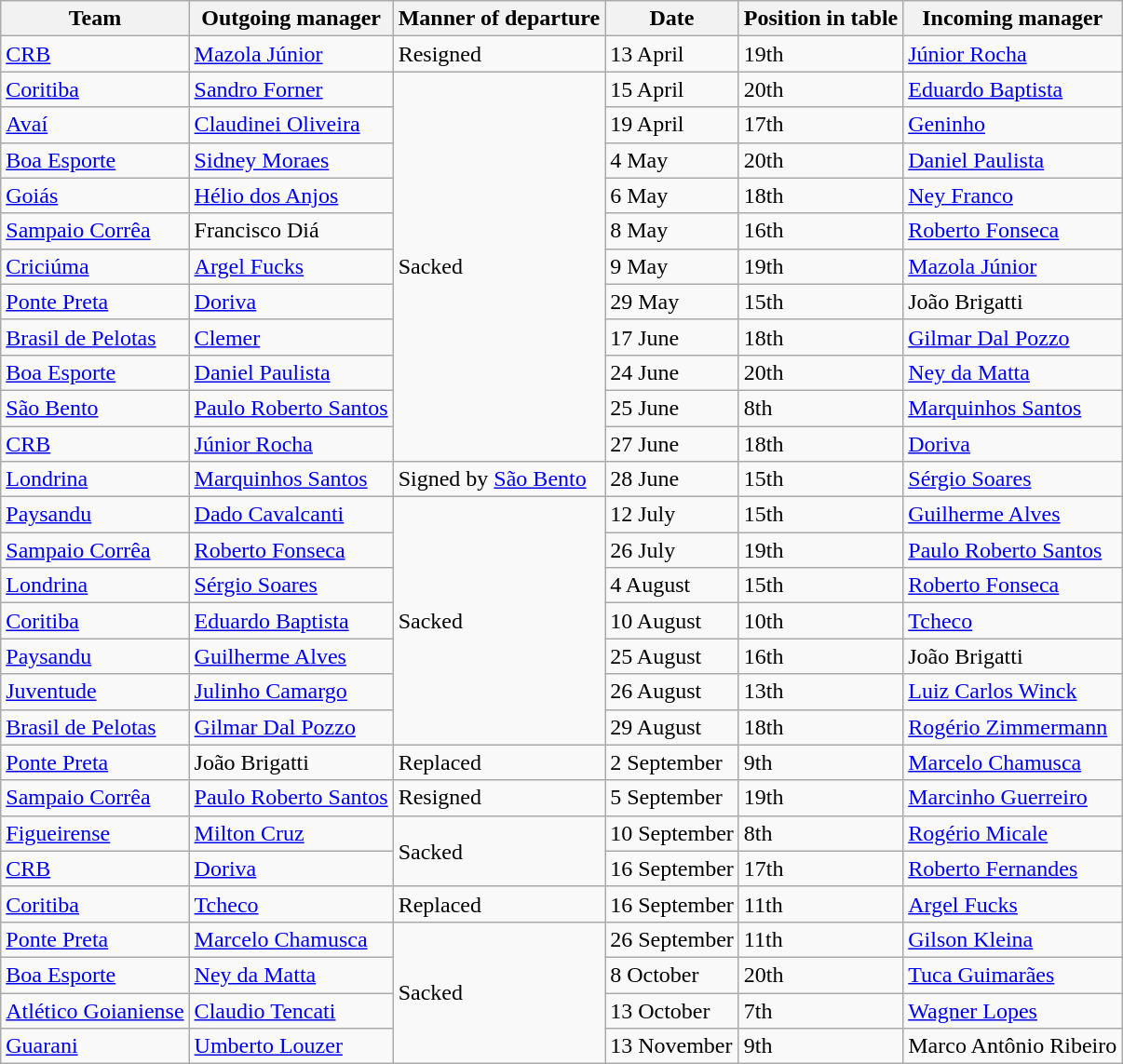<table class="wikitable sortable">
<tr>
<th>Team</th>
<th>Outgoing manager</th>
<th>Manner of departure</th>
<th>Date</th>
<th>Position in table</th>
<th>Incoming manager</th>
</tr>
<tr>
<td><a href='#'>CRB</a></td>
<td> <a href='#'>Mazola Júnior</a></td>
<td>Resigned</td>
<td>13 April</td>
<td>19th</td>
<td> <a href='#'>Júnior Rocha</a></td>
</tr>
<tr>
<td><a href='#'>Coritiba</a></td>
<td> <a href='#'>Sandro Forner</a></td>
<td rowspan=11>Sacked</td>
<td>15 April</td>
<td>20th</td>
<td> <a href='#'>Eduardo Baptista</a></td>
</tr>
<tr>
<td><a href='#'>Avaí</a></td>
<td> <a href='#'>Claudinei Oliveira</a></td>
<td>19 April</td>
<td>17th</td>
<td> <a href='#'>Geninho</a></td>
</tr>
<tr>
<td><a href='#'>Boa Esporte</a></td>
<td> <a href='#'>Sidney Moraes</a></td>
<td>4 May</td>
<td>20th</td>
<td> <a href='#'>Daniel Paulista</a></td>
</tr>
<tr>
<td><a href='#'>Goiás</a></td>
<td> <a href='#'>Hélio dos Anjos</a></td>
<td>6 May</td>
<td>18th</td>
<td> <a href='#'>Ney Franco</a></td>
</tr>
<tr>
<td><a href='#'>Sampaio Corrêa</a></td>
<td> Francisco Diá</td>
<td>8 May</td>
<td>16th</td>
<td> <a href='#'>Roberto Fonseca</a></td>
</tr>
<tr>
<td><a href='#'>Criciúma</a></td>
<td> <a href='#'>Argel Fucks</a></td>
<td>9 May</td>
<td>19th</td>
<td> <a href='#'>Mazola Júnior</a></td>
</tr>
<tr>
<td><a href='#'>Ponte Preta</a></td>
<td> <a href='#'>Doriva</a></td>
<td>29 May</td>
<td>15th</td>
<td> João Brigatti</td>
</tr>
<tr>
<td><a href='#'>Brasil de Pelotas</a></td>
<td> <a href='#'>Clemer</a></td>
<td>17 June</td>
<td>18th</td>
<td> <a href='#'>Gilmar Dal Pozzo</a></td>
</tr>
<tr>
<td><a href='#'>Boa Esporte</a></td>
<td> <a href='#'>Daniel Paulista</a></td>
<td>24 June</td>
<td>20th</td>
<td> <a href='#'>Ney da Matta</a></td>
</tr>
<tr>
<td><a href='#'>São Bento</a></td>
<td> <a href='#'>Paulo Roberto Santos</a></td>
<td>25 June</td>
<td>8th</td>
<td> <a href='#'>Marquinhos Santos</a></td>
</tr>
<tr>
<td><a href='#'>CRB</a></td>
<td> <a href='#'>Júnior Rocha</a></td>
<td>27 June</td>
<td>18th</td>
<td> <a href='#'>Doriva</a></td>
</tr>
<tr>
<td><a href='#'>Londrina</a></td>
<td> <a href='#'>Marquinhos Santos</a></td>
<td>Signed by <a href='#'>São Bento</a></td>
<td>28 June</td>
<td>15th</td>
<td> <a href='#'>Sérgio Soares</a></td>
</tr>
<tr>
<td><a href='#'>Paysandu</a></td>
<td> <a href='#'>Dado Cavalcanti</a></td>
<td rowspan=7>Sacked</td>
<td>12 July</td>
<td>15th</td>
<td> <a href='#'>Guilherme Alves</a></td>
</tr>
<tr>
<td><a href='#'>Sampaio Corrêa</a></td>
<td> <a href='#'>Roberto Fonseca</a></td>
<td>26 July</td>
<td>19th</td>
<td> <a href='#'>Paulo Roberto Santos</a></td>
</tr>
<tr>
<td><a href='#'>Londrina</a></td>
<td> <a href='#'>Sérgio Soares</a></td>
<td>4 August</td>
<td>15th</td>
<td> <a href='#'>Roberto Fonseca</a></td>
</tr>
<tr>
<td><a href='#'>Coritiba</a></td>
<td> <a href='#'>Eduardo Baptista</a></td>
<td>10 August</td>
<td>10th</td>
<td> <a href='#'>Tcheco</a></td>
</tr>
<tr>
<td><a href='#'>Paysandu</a></td>
<td> <a href='#'>Guilherme Alves</a></td>
<td>25 August</td>
<td>16th</td>
<td> João Brigatti</td>
</tr>
<tr>
<td><a href='#'>Juventude</a></td>
<td> <a href='#'>Julinho Camargo</a></td>
<td>26 August</td>
<td>13th</td>
<td> <a href='#'>Luiz Carlos Winck</a></td>
</tr>
<tr>
<td><a href='#'>Brasil de Pelotas</a></td>
<td> <a href='#'>Gilmar Dal Pozzo</a></td>
<td>29 August</td>
<td>18th</td>
<td> <a href='#'>Rogério Zimmermann</a></td>
</tr>
<tr>
<td><a href='#'>Ponte Preta</a></td>
<td> João Brigatti</td>
<td>Replaced</td>
<td>2 September</td>
<td>9th</td>
<td> <a href='#'>Marcelo Chamusca</a></td>
</tr>
<tr>
<td><a href='#'>Sampaio Corrêa</a></td>
<td> <a href='#'>Paulo Roberto Santos</a></td>
<td>Resigned</td>
<td>5 September</td>
<td>19th</td>
<td> <a href='#'>Marcinho Guerreiro</a></td>
</tr>
<tr>
<td><a href='#'>Figueirense</a></td>
<td> <a href='#'>Milton Cruz</a></td>
<td rowspan=2>Sacked</td>
<td>10 September</td>
<td>8th</td>
<td> <a href='#'>Rogério Micale</a></td>
</tr>
<tr>
<td><a href='#'>CRB</a></td>
<td> <a href='#'>Doriva</a></td>
<td>16 September</td>
<td>17th</td>
<td> <a href='#'>Roberto Fernandes</a></td>
</tr>
<tr>
<td><a href='#'>Coritiba</a></td>
<td> <a href='#'>Tcheco</a></td>
<td>Replaced</td>
<td>16 September</td>
<td>11th</td>
<td> <a href='#'>Argel Fucks</a></td>
</tr>
<tr>
<td><a href='#'>Ponte Preta</a></td>
<td> <a href='#'>Marcelo Chamusca</a></td>
<td rowspan=4>Sacked</td>
<td>26 September</td>
<td>11th</td>
<td> <a href='#'>Gilson Kleina</a></td>
</tr>
<tr>
<td><a href='#'>Boa Esporte</a></td>
<td> <a href='#'>Ney da Matta</a></td>
<td>8 October</td>
<td>20th</td>
<td> <a href='#'>Tuca Guimarães</a></td>
</tr>
<tr>
<td><a href='#'>Atlético Goianiense</a></td>
<td> <a href='#'>Claudio Tencati</a></td>
<td>13 October</td>
<td>7th</td>
<td> <a href='#'>Wagner Lopes</a></td>
</tr>
<tr>
<td><a href='#'>Guarani</a></td>
<td> <a href='#'>Umberto Louzer</a></td>
<td>13 November</td>
<td>9th</td>
<td> Marco Antônio Ribeiro</td>
</tr>
</table>
